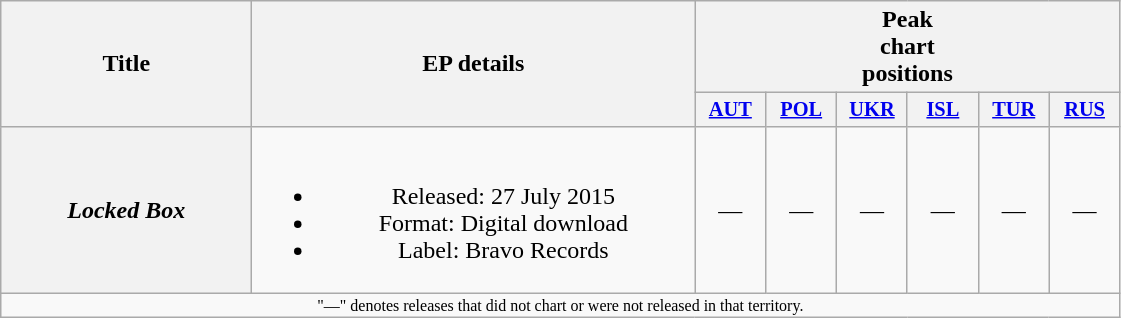<table class="wikitable plainrowheaders" style="text-align:center;">
<tr>
<th scope="col" rowspan="2" style="width:10em;">Title</th>
<th scope="col" rowspan="2" style="width:18em;">EP details</th>
<th scope="col" colspan="6">Peak<br>chart<br>positions</th>
</tr>
<tr>
<th scope="col" style="width:3em;font-size:85%;"><a href='#'>AUT</a><br></th>
<th scope="col" style="width:3em;font-size:85%;"><a href='#'>POL</a></th>
<th scope="col" style="width:3em;font-size:85%;"><a href='#'>UKR</a></th>
<th scope="col" style="width:3em;font-size:85%;"><a href='#'>ISL</a></th>
<th scope="col" style="width:3em;font-size:85%;"><a href='#'>TUR</a></th>
<th scope="col" style="width:3em;font-size:85%;"><a href='#'>RUS</a></th>
</tr>
<tr>
<th scope="row"><em>Locked Box</em></th>
<td><br><ul><li>Released: 27 July 2015</li><li>Format: Digital download</li><li>Label: Bravo Records</li></ul></td>
<td>—</td>
<td>—</td>
<td>—</td>
<td>—</td>
<td>—</td>
<td>—</td>
</tr>
<tr>
<td colspan="15" style="text-align:center; font-size:8pt;">"—" denotes releases that did not chart or were not released in that territory.</td>
</tr>
</table>
